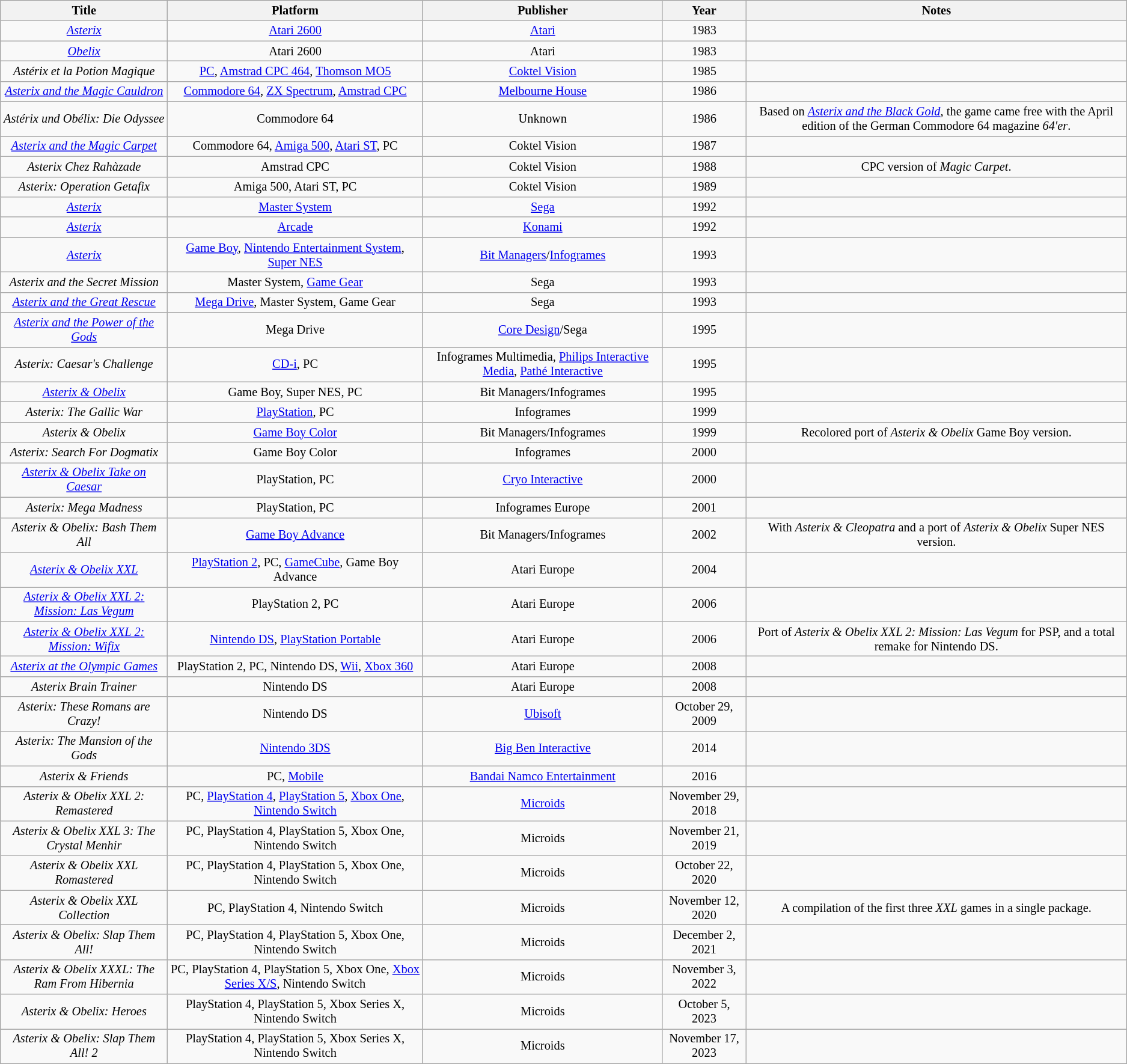<table class="wikitable sortable" style="font-size:85%; text-align:center;">
<tr>
<th>Title</th>
<th>Platform</th>
<th>Publisher</th>
<th>Year</th>
<th>Notes</th>
</tr>
<tr>
<td><em><a href='#'>Asterix</a></em></td>
<td><a href='#'>Atari 2600</a></td>
<td><a href='#'>Atari</a></td>
<td>1983</td>
<td></td>
</tr>
<tr>
<td><em><a href='#'>Obelix</a></em></td>
<td>Atari 2600</td>
<td>Atari</td>
<td>1983</td>
<td></td>
</tr>
<tr>
<td><em>Astérix et la Potion Magique</em></td>
<td><a href='#'>PC</a>, <a href='#'>Amstrad CPC 464</a>, <a href='#'>Thomson MO5</a></td>
<td><a href='#'>Coktel Vision</a></td>
<td>1985</td>
<td></td>
</tr>
<tr>
<td><em><a href='#'>Asterix and the Magic Cauldron</a></em></td>
<td><a href='#'>Commodore 64</a>, <a href='#'>ZX Spectrum</a>, <a href='#'>Amstrad CPC</a></td>
<td><a href='#'>Melbourne House</a></td>
<td>1986</td>
<td></td>
</tr>
<tr>
<td><em>Astérix und Obélix: Die Odyssee</em></td>
<td>Commodore 64</td>
<td>Unknown</td>
<td>1986</td>
<td>Based on <em><a href='#'>Asterix and the Black Gold</a></em>, the game came free with the April edition of the German Commodore 64 magazine <em>64'er</em>.</td>
</tr>
<tr>
<td><em><a href='#'>Asterix and the Magic Carpet</a></em></td>
<td>Commodore 64, <a href='#'>Amiga 500</a>, <a href='#'>Atari ST</a>, PC</td>
<td>Coktel Vision</td>
<td>1987</td>
<td></td>
</tr>
<tr>
<td><em>Asterix Chez Rahàzade</em></td>
<td>Amstrad CPC</td>
<td>Coktel Vision</td>
<td>1988</td>
<td>CPC version of <em>Magic Carpet</em>.</td>
</tr>
<tr>
<td><em>Asterix: Operation Getafix</em></td>
<td>Amiga 500, Atari ST, PC</td>
<td>Coktel Vision</td>
<td>1989</td>
<td></td>
</tr>
<tr>
<td><em><a href='#'>Asterix</a></em></td>
<td><a href='#'>Master System</a></td>
<td><a href='#'>Sega</a></td>
<td>1992</td>
<td></td>
</tr>
<tr>
<td><em><a href='#'>Asterix</a></em></td>
<td><a href='#'>Arcade</a></td>
<td><a href='#'>Konami</a></td>
<td>1992</td>
<td></td>
</tr>
<tr>
<td><em><a href='#'>Asterix</a></em></td>
<td><a href='#'>Game Boy</a>, <a href='#'>Nintendo Entertainment System</a>, <a href='#'>Super NES</a></td>
<td><a href='#'>Bit Managers</a>/<a href='#'>Infogrames</a></td>
<td>1993</td>
<td></td>
</tr>
<tr>
<td><em>Asterix and the Secret Mission</em></td>
<td>Master System, <a href='#'>Game Gear</a></td>
<td>Sega</td>
<td>1993</td>
<td></td>
</tr>
<tr>
<td><em><a href='#'>Asterix and the Great Rescue</a></em></td>
<td><a href='#'>Mega Drive</a>, Master System, Game Gear</td>
<td>Sega</td>
<td>1993</td>
<td></td>
</tr>
<tr>
<td><em><a href='#'>Asterix and the Power of the Gods</a></em></td>
<td>Mega Drive</td>
<td><a href='#'>Core Design</a>/Sega</td>
<td>1995</td>
<td></td>
</tr>
<tr>
<td><em>Asterix: Caesar's Challenge</em></td>
<td><a href='#'>CD-i</a>, PC</td>
<td>Infogrames Multimedia, <a href='#'>Philips Interactive Media</a>, <a href='#'>Pathé Interactive</a></td>
<td>1995</td>
<td></td>
</tr>
<tr>
<td><em><a href='#'>Asterix & Obelix</a></em></td>
<td>Game Boy, Super NES, PC</td>
<td>Bit Managers/Infogrames</td>
<td>1995</td>
<td></td>
</tr>
<tr>
<td><em>Asterix: The Gallic War</em></td>
<td><a href='#'>PlayStation</a>, PC</td>
<td>Infogrames</td>
<td>1999</td>
<td></td>
</tr>
<tr>
<td><em>Asterix & Obelix</em></td>
<td><a href='#'>Game Boy Color</a></td>
<td>Bit Managers/Infogrames</td>
<td>1999</td>
<td>Recolored port of <em>Asterix & Obelix</em> Game Boy version.</td>
</tr>
<tr>
<td><em>Asterix: Search For Dogmatix</em></td>
<td>Game Boy Color</td>
<td>Infogrames</td>
<td>2000</td>
<td></td>
</tr>
<tr>
<td><em><a href='#'>Asterix & Obelix Take on Caesar</a></em></td>
<td>PlayStation, PC</td>
<td><a href='#'>Cryo Interactive</a></td>
<td>2000</td>
<td></td>
</tr>
<tr>
<td><em>Asterix: Mega Madness</em></td>
<td>PlayStation, PC</td>
<td>Infogrames Europe</td>
<td>2001</td>
<td></td>
</tr>
<tr>
<td><em>Asterix & Obelix: Bash Them All</em></td>
<td><a href='#'>Game Boy Advance</a></td>
<td>Bit Managers/Infogrames</td>
<td>2002</td>
<td>With <em>Asterix & Cleopatra</em> and a port of <em>Asterix & Obelix</em> Super NES version.</td>
</tr>
<tr>
<td><em><a href='#'>Asterix & Obelix XXL</a></em></td>
<td><a href='#'>PlayStation 2</a>, PC, <a href='#'>GameCube</a>, Game Boy Advance</td>
<td>Atari Europe</td>
<td>2004</td>
<td></td>
</tr>
<tr>
<td><em><a href='#'>Asterix & Obelix XXL 2: Mission: Las Vegum</a></em></td>
<td>PlayStation 2, PC</td>
<td>Atari Europe</td>
<td>2006</td>
<td></td>
</tr>
<tr>
<td><em><a href='#'>Asterix & Obelix XXL 2: Mission: Wifix</a></em></td>
<td><a href='#'>Nintendo DS</a>, <a href='#'>PlayStation Portable</a></td>
<td>Atari Europe</td>
<td>2006</td>
<td>Port of <em>Asterix & Obelix XXL 2: Mission: Las Vegum</em> for PSP, and a total remake for Nintendo DS.</td>
</tr>
<tr>
<td><em><a href='#'>Asterix at the Olympic Games</a></em></td>
<td>PlayStation 2, PC, Nintendo DS, <a href='#'>Wii</a>, <a href='#'>Xbox 360</a></td>
<td>Atari Europe</td>
<td>2008</td>
<td></td>
</tr>
<tr>
<td><em>Asterix Brain Trainer</em></td>
<td>Nintendo DS</td>
<td>Atari Europe</td>
<td>2008</td>
<td></td>
</tr>
<tr>
<td><em>Asterix: These Romans are Crazy!</em></td>
<td>Nintendo DS</td>
<td><a href='#'>Ubisoft</a></td>
<td>October 29, 2009</td>
<td></td>
</tr>
<tr>
<td><em>Asterix: The Mansion of the Gods</em></td>
<td><a href='#'>Nintendo 3DS</a></td>
<td><a href='#'>Big Ben Interactive</a></td>
<td>2014</td>
<td></td>
</tr>
<tr>
<td><em>Asterix & Friends</em></td>
<td>PC, <a href='#'>Mobile</a></td>
<td><a href='#'>Bandai Namco Entertainment</a></td>
<td>2016</td>
<td></td>
</tr>
<tr>
<td><em>Asterix & Obelix XXL 2: Remastered</em></td>
<td>PC, <a href='#'>PlayStation 4</a>, <a href='#'>PlayStation 5</a>, <a href='#'>Xbox One</a>, <a href='#'>Nintendo Switch</a></td>
<td><a href='#'>Microids</a></td>
<td>November 29, 2018</td>
<td></td>
</tr>
<tr>
<td><em>Asterix & Obelix XXL 3: The Crystal Menhir</em></td>
<td>PC, PlayStation 4, PlayStation 5, Xbox One, Nintendo Switch</td>
<td>Microids</td>
<td>November 21, 2019</td>
<td></td>
</tr>
<tr>
<td><em>Asterix & Obelix XXL Romastered</em></td>
<td>PC, PlayStation 4, PlayStation 5, Xbox One, Nintendo Switch</td>
<td>Microids</td>
<td>October 22, 2020</td>
<td></td>
</tr>
<tr>
<td><em>Asterix & Obelix XXL Collection</em></td>
<td>PC, PlayStation 4, Nintendo Switch</td>
<td>Microids</td>
<td>November 12, 2020</td>
<td>A compilation of the first three <em>XXL</em> games in a single package.</td>
</tr>
<tr>
<td><em>Asterix & Obelix: Slap Them All!</em></td>
<td>PC, PlayStation 4, PlayStation 5, Xbox One, Nintendo Switch</td>
<td>Microids</td>
<td>December 2, 2021</td>
<td></td>
</tr>
<tr>
<td><em>Asterix & Obelix XXXL: The Ram From Hibernia</em></td>
<td>PC, PlayStation 4, PlayStation 5, Xbox One, <a href='#'>Xbox Series X/S</a>, Nintendo Switch</td>
<td>Microids</td>
<td>November 3, 2022</td>
<td></td>
</tr>
<tr>
<td><em>Asterix & Obelix: Heroes</em></td>
<td>PlayStation 4, PlayStation 5, Xbox Series X, Nintendo Switch</td>
<td>Microids</td>
<td>October 5, 2023</td>
<td></td>
</tr>
<tr>
<td><em>Asterix & Obelix: Slap Them All! 2</em></td>
<td>PlayStation 4, PlayStation 5, Xbox Series X, Nintendo Switch</td>
<td>Microids</td>
<td>November 17, 2023</td>
<td></td>
</tr>
</table>
